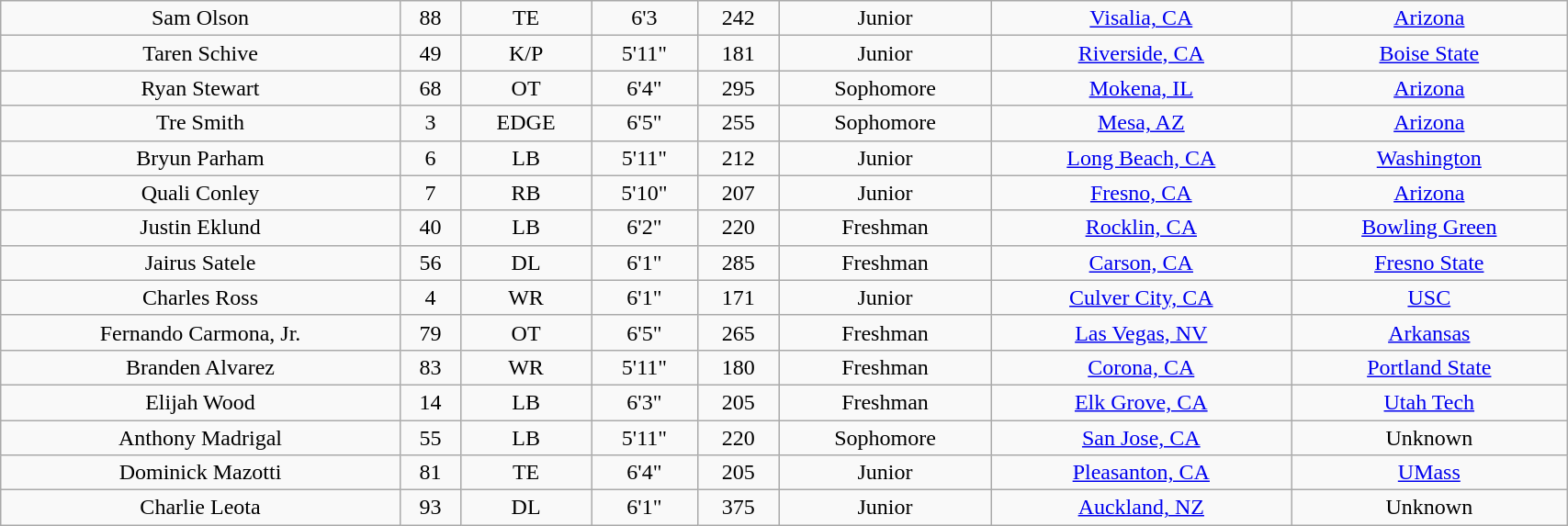<table style="width:90%; text-align:center;" class="wikitable">
<tr>
<td>Sam Olson</td>
<td>88</td>
<td>TE</td>
<td>6'3</td>
<td>242</td>
<td> Junior</td>
<td><a href='#'>Visalia, CA</a></td>
<td><a href='#'>Arizona</a></td>
</tr>
<tr>
<td>Taren Schive</td>
<td>49</td>
<td>K/P</td>
<td>5'11"</td>
<td>181</td>
<td>Junior</td>
<td><a href='#'>Riverside, CA</a></td>
<td><a href='#'>Boise State</a></td>
</tr>
<tr>
<td>Ryan Stewart</td>
<td>68</td>
<td>OT</td>
<td>6'4"</td>
<td>295</td>
<td> Sophomore</td>
<td><a href='#'> Mokena, IL</a></td>
<td><a href='#'>Arizona</a></td>
</tr>
<tr>
<td>Tre Smith</td>
<td>3</td>
<td>EDGE</td>
<td>6'5"</td>
<td>255</td>
<td> Sophomore</td>
<td><a href='#'>Mesa, AZ</a></td>
<td><a href='#'>Arizona</a></td>
</tr>
<tr>
<td>Bryun Parham</td>
<td>6</td>
<td>LB</td>
<td>5'11"</td>
<td>212</td>
<td>Junior</td>
<td><a href='#'>Long Beach, CA</a></td>
<td><a href='#'>Washington</a></td>
</tr>
<tr>
<td>Quali Conley</td>
<td>7</td>
<td>RB</td>
<td>5'10"</td>
<td>207</td>
<td>Junior</td>
<td><a href='#'>Fresno, CA</a></td>
<td><a href='#'>Arizona</a></td>
</tr>
<tr>
<td>Justin Eklund</td>
<td>40</td>
<td>LB</td>
<td>6'2"</td>
<td>220</td>
<td>Freshman</td>
<td><a href='#'>Rocklin, CA</a></td>
<td><a href='#'>Bowling Green</a></td>
</tr>
<tr>
<td>Jairus Satele</td>
<td>56</td>
<td>DL</td>
<td>6'1"</td>
<td>285</td>
<td>Freshman</td>
<td><a href='#'> Carson, CA</a></td>
<td><a href='#'>Fresno State</a></td>
</tr>
<tr>
<td>Charles Ross</td>
<td>4</td>
<td>WR</td>
<td>6'1"</td>
<td>171</td>
<td> Junior</td>
<td><a href='#'> Culver City, CA</a></td>
<td><a href='#'>USC</a></td>
</tr>
<tr>
<td>Fernando Carmona, Jr.</td>
<td>79</td>
<td>OT</td>
<td>6'5"</td>
<td>265</td>
<td> Freshman</td>
<td><a href='#'> Las Vegas, NV</a></td>
<td><a href='#'>Arkansas</a></td>
</tr>
<tr>
<td>Branden Alvarez</td>
<td>83</td>
<td>WR</td>
<td>5'11"</td>
<td>180</td>
<td> Freshman</td>
<td><a href='#'> Corona, CA</a></td>
<td><a href='#'>Portland State</a></td>
</tr>
<tr>
<td>Elijah Wood</td>
<td>14</td>
<td>LB</td>
<td>6'3"</td>
<td>205</td>
<td> Freshman</td>
<td><a href='#'> Elk Grove, CA</a></td>
<td><a href='#'>Utah Tech</a></td>
</tr>
<tr>
<td>Anthony Madrigal</td>
<td>55</td>
<td>LB</td>
<td>5'11"</td>
<td>220</td>
<td>Sophomore</td>
<td><a href='#'> San Jose, CA</a></td>
<td>Unknown</td>
</tr>
<tr>
<td>Dominick Mazotti</td>
<td>81</td>
<td>TE</td>
<td>6'4"</td>
<td>205</td>
<td>Junior</td>
<td><a href='#'> Pleasanton, CA</a></td>
<td><a href='#'>UMass</a></td>
</tr>
<tr>
<td>Charlie Leota</td>
<td>93</td>
<td>DL</td>
<td>6'1"</td>
<td>375</td>
<td>Junior</td>
<td><a href='#'> Auckland, NZ</a></td>
<td>Unknown</td>
</tr>
</table>
